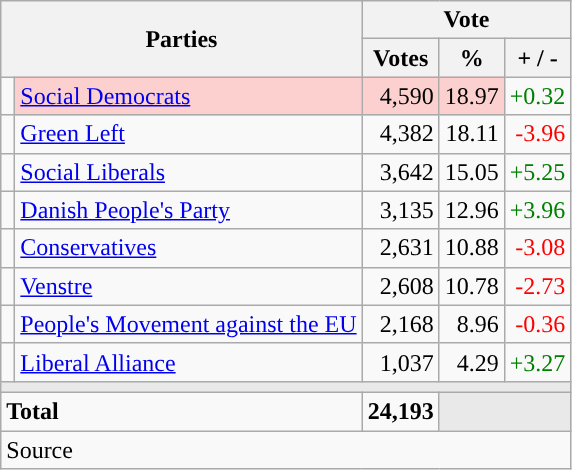<table class="wikitable" style="text-align:right;">
<tr>
<th style="text-align:centre;" rowspan="2" colspan="2" width="225">Parties</th>
<th colspan="3">Vote</th>
</tr>
<tr>
<th width="15">Votes</th>
<th width="15">%</th>
<th width="15">+ / -</th>
</tr>
<tr>
<td width="2" style="color:inherit;background:"></td>
<td bgcolor=#fbd0ce   align="left"><a href='#'>Social Democrats</a></td>
<td bgcolor=#fbd0ce>4,590</td>
<td bgcolor=#fbd0ce>18.97</td>
<td style=color:green;>+0.32</td>
</tr>
<tr>
<td width="2" style="color:inherit;background:"></td>
<td align="left"><a href='#'>Green Left</a></td>
<td>4,382</td>
<td>18.11</td>
<td style=color:red;>-3.96</td>
</tr>
<tr>
<td width="2" style="color:inherit;background:"></td>
<td align="left"><a href='#'>Social Liberals</a></td>
<td>3,642</td>
<td>15.05</td>
<td style=color:green;>+5.25</td>
</tr>
<tr>
<td width="2" style="color:inherit;background:"></td>
<td align="left"><a href='#'>Danish People's Party</a></td>
<td>3,135</td>
<td>12.96</td>
<td style=color:green;>+3.96</td>
</tr>
<tr>
<td width="2" style="color:inherit;background:"></td>
<td align="left"><a href='#'>Conservatives</a></td>
<td>2,631</td>
<td>10.88</td>
<td style=color:red;>-3.08</td>
</tr>
<tr>
<td width="2" style="color:inherit;background:"></td>
<td align="left"><a href='#'>Venstre</a></td>
<td>2,608</td>
<td>10.78</td>
<td style=color:red;>-2.73</td>
</tr>
<tr>
<td width="2" style="color:inherit;background:"></td>
<td align="left"><a href='#'>People's Movement against the EU</a></td>
<td>2,168</td>
<td>8.96</td>
<td style=color:red;>-0.36</td>
</tr>
<tr>
<td width="2" style="color:inherit;background:"></td>
<td align="left"><a href='#'>Liberal Alliance</a></td>
<td>1,037</td>
<td>4.29</td>
<td style=color:green;>+3.27</td>
</tr>
<tr>
<td colspan="7" bgcolor="#E9E9E9"></td>
</tr>
<tr>
<td align="left" colspan="2"><strong>Total</strong></td>
<td><strong>24,193</strong></td>
<td bgcolor="#E9E9E9" colspan="2"></td>
</tr>
<tr>
<td align="left" colspan="6">Source</td>
</tr>
</table>
